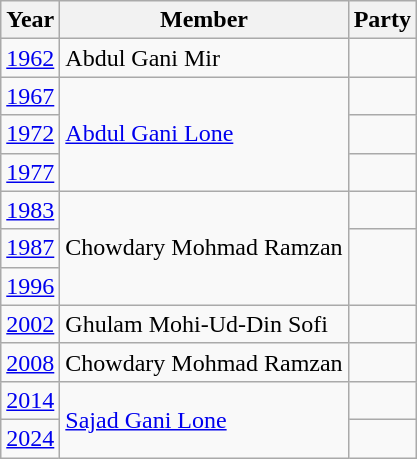<table class="wikitable sortable">
<tr>
<th>Year</th>
<th>Member</th>
<th colspan=2>Party</th>
</tr>
<tr>
<td><a href='#'>1962</a></td>
<td>Abdul Gani Mir</td>
<td></td>
</tr>
<tr>
<td><a href='#'>1967</a></td>
<td rowspan="3"><a href='#'>Abdul Gani Lone</a></td>
<td></td>
</tr>
<tr>
<td><a href='#'>1972</a></td>
</tr>
<tr>
<td><a href='#'>1977</a></td>
<td></td>
</tr>
<tr>
<td><a href='#'>1983</a></td>
<td rowspan="3">Chowdary Mohmad Ramzan</td>
<td></td>
</tr>
<tr>
<td><a href='#'>1987</a></td>
</tr>
<tr>
<td><a href='#'>1996</a></td>
</tr>
<tr>
<td><a href='#'>2002</a></td>
<td>Ghulam Mohi-Ud-Din Sofi</td>
<td></td>
</tr>
<tr>
<td><a href='#'>2008</a></td>
<td>Chowdary Mohmad Ramzan</td>
<td></td>
</tr>
<tr>
<td><a href='#'>2014</a></td>
<td rowspan="2"><a href='#'>Sajad Gani Lone</a></td>
<td></td>
</tr>
<tr>
<td><a href='#'>2024</a></td>
</tr>
</table>
